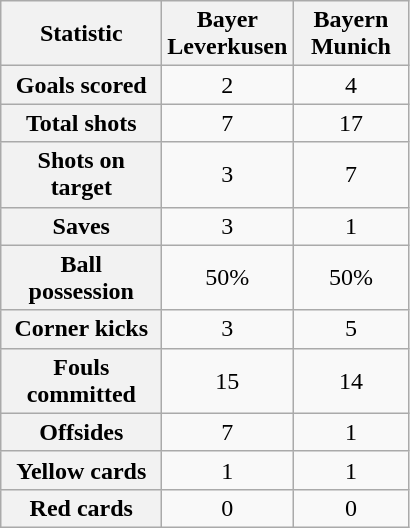<table class="wikitable plainrowheaders" style="text-align:center">
<tr>
<th scope="col" style="width:100px">Statistic</th>
<th scope="col" style="width:70px">Bayer Leverkusen</th>
<th scope="col" style="width:70px">Bayern Munich</th>
</tr>
<tr>
<th scope="row">Goals scored</th>
<td>2</td>
<td>4</td>
</tr>
<tr>
<th scope="row">Total shots</th>
<td>7</td>
<td>17</td>
</tr>
<tr>
<th scope="row">Shots on target</th>
<td>3</td>
<td>7</td>
</tr>
<tr>
<th scope="row">Saves</th>
<td>3</td>
<td>1</td>
</tr>
<tr>
<th scope="row">Ball possession</th>
<td>50%</td>
<td>50%</td>
</tr>
<tr>
<th scope="row">Corner kicks</th>
<td>3</td>
<td>5</td>
</tr>
<tr>
<th scope="row">Fouls committed</th>
<td>15</td>
<td>14</td>
</tr>
<tr>
<th scope="row">Offsides</th>
<td>7</td>
<td>1</td>
</tr>
<tr>
<th scope="row">Yellow cards</th>
<td>1</td>
<td>1</td>
</tr>
<tr>
<th scope="row">Red cards</th>
<td>0</td>
<td>0</td>
</tr>
</table>
